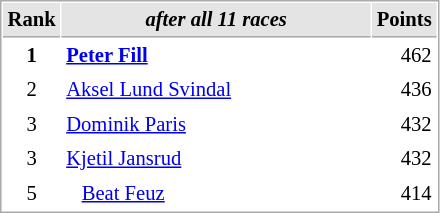<table cellspacing="1" cellpadding="3" style="border:1px solid #aaa; font-size:86%;">
<tr style="background:#e4e4e4;">
<th style="border-bottom:1px solid #aaa; width:10px;">Rank</th>
<th style="border-bottom:1px solid #aaa; width:200px; white-space:nowrap;"><em>after all 11 races</em> </th>
<th style="border-bottom:1px solid #aaa; width:20px;">Points</th>
</tr>
<tr>
<td style="text-align:center;"><strong>1</strong></td>
<td><strong> <a href='#'>Peter Fill</a></strong></td>
<td align="right">462</td>
</tr>
<tr>
<td style="text-align:center;">2</td>
<td style="white-space: nowrap;"> <a href='#'>Aksel Lund Svindal</a></td>
<td align="right">436</td>
</tr>
<tr>
<td style="text-align:center;">3</td>
<td> <a href='#'>Dominik Paris</a></td>
<td align="right">432</td>
</tr>
<tr>
<td style="text-align:center;">3</td>
<td> <a href='#'>Kjetil Jansrud</a></td>
<td align="right">432</td>
</tr>
<tr>
<td style="text-align:center;">5</td>
<td>   <a href='#'>Beat Feuz</a></td>
<td align="right">414</td>
</tr>
</table>
